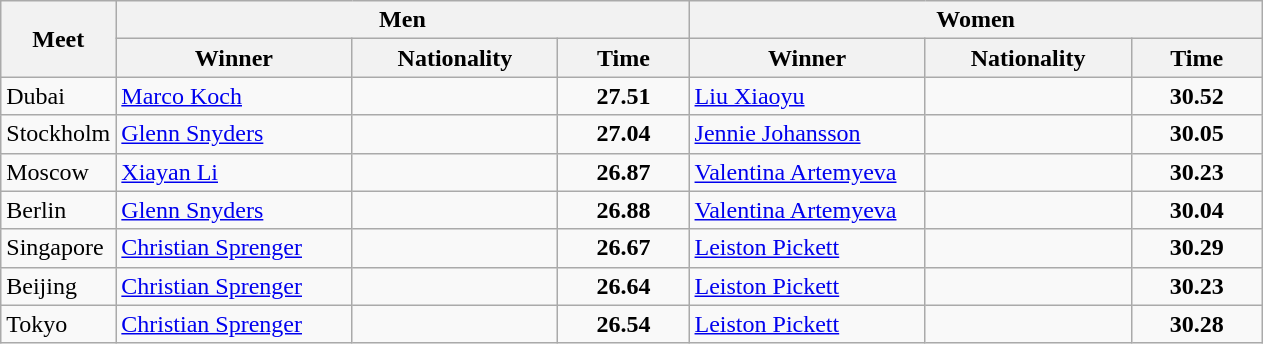<table class="wikitable">
<tr>
<th rowspan="2">Meet</th>
<th colspan="3">Men</th>
<th colspan="3">Women</th>
</tr>
<tr>
<th width=150>Winner</th>
<th width=130>Nationality</th>
<th width=80>Time</th>
<th width=150>Winner</th>
<th width=130>Nationality</th>
<th width=80>Time</th>
</tr>
<tr>
<td>Dubai</td>
<td><a href='#'>Marco Koch</a></td>
<td></td>
<td align=center><strong>27.51</strong></td>
<td><a href='#'>Liu Xiaoyu</a></td>
<td></td>
<td align=center><strong>30.52</strong></td>
</tr>
<tr>
<td>Stockholm</td>
<td><a href='#'>Glenn Snyders</a></td>
<td></td>
<td align=center><strong>27.04</strong></td>
<td><a href='#'>Jennie Johansson</a></td>
<td></td>
<td align=center><strong>30.05</strong></td>
</tr>
<tr>
<td>Moscow</td>
<td><a href='#'>Xiayan Li</a></td>
<td></td>
<td align=center><strong>26.87</strong></td>
<td><a href='#'>Valentina Artemyeva</a></td>
<td></td>
<td align=center><strong>30.23</strong></td>
</tr>
<tr>
<td>Berlin</td>
<td><a href='#'>Glenn Snyders</a></td>
<td></td>
<td align=center><strong>26.88</strong></td>
<td><a href='#'>Valentina Artemyeva</a></td>
<td></td>
<td align=center><strong>30.04</strong></td>
</tr>
<tr>
<td>Singapore</td>
<td><a href='#'>Christian Sprenger</a></td>
<td></td>
<td align=center><strong>26.67</strong></td>
<td><a href='#'>Leiston Pickett</a></td>
<td></td>
<td align=center><strong>30.29</strong></td>
</tr>
<tr>
<td>Beijing</td>
<td><a href='#'>Christian Sprenger</a></td>
<td></td>
<td align=center><strong>26.64</strong></td>
<td><a href='#'>Leiston Pickett</a></td>
<td></td>
<td align=center><strong>30.23</strong></td>
</tr>
<tr>
<td>Tokyo</td>
<td><a href='#'>Christian Sprenger</a></td>
<td></td>
<td align=center><strong>26.54</strong></td>
<td><a href='#'>Leiston Pickett</a></td>
<td></td>
<td align=center><strong>30.28</strong></td>
</tr>
</table>
